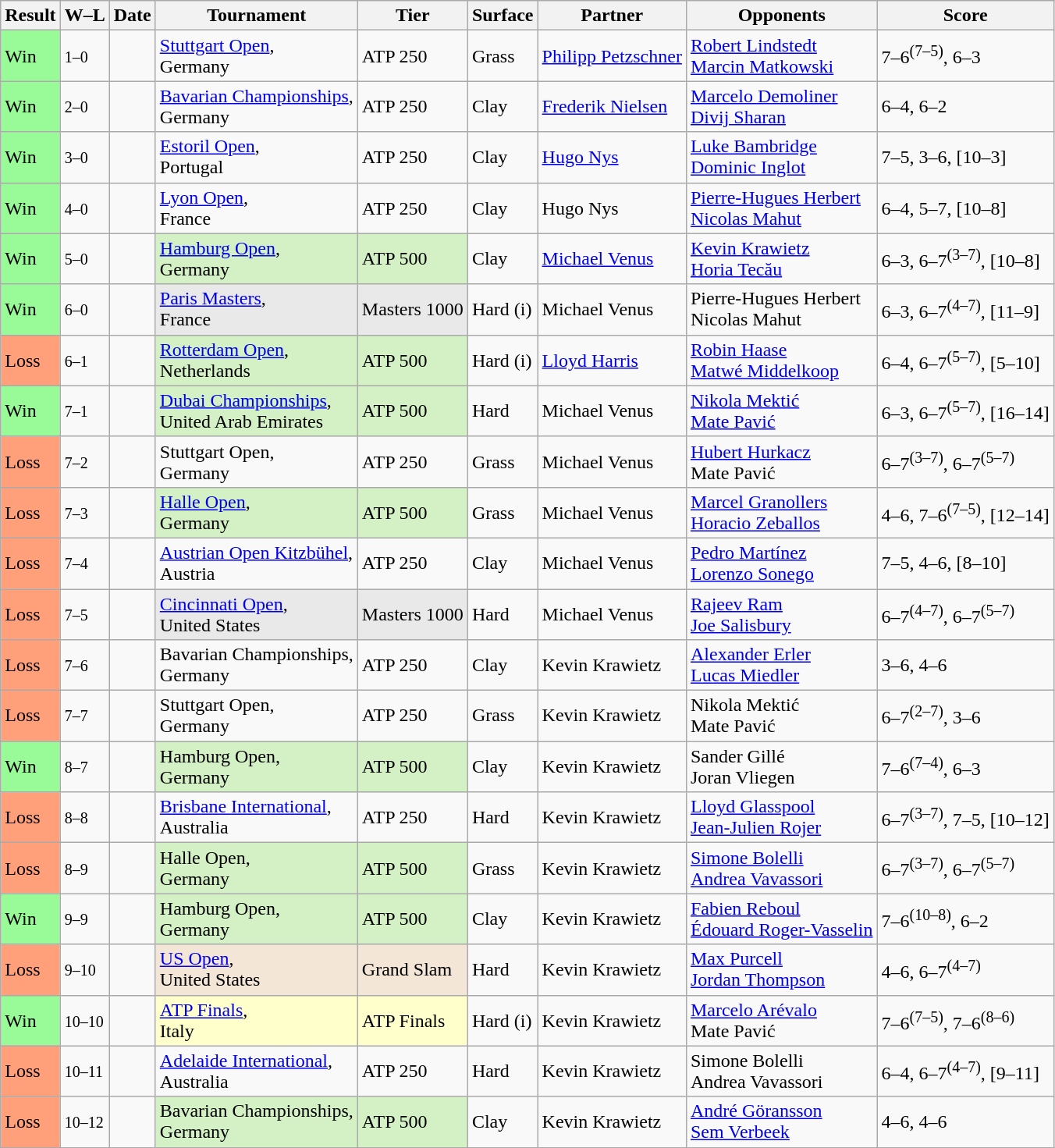<table class="nowrap sortable wikitable">
<tr>
<th>Result</th>
<th class=unsortable>W–L</th>
<th>Date</th>
<th>Tournament</th>
<th>Tier</th>
<th>Surface</th>
<th>Partner</th>
<th>Opponents</th>
<th class=unsortable>Score</th>
</tr>
<tr>
<td style="background:#98fb98;">Win</td>
<td><small>1–0</small></td>
<td><a href='#'></a></td>
<td><a href='#'>Stuttgart Open</a>,<br> Germany</td>
<td>ATP 250</td>
<td>Grass</td>
<td> <a href='#'>Philipp Petzschner</a></td>
<td> <a href='#'>Robert Lindstedt</a> <br>  <a href='#'>Marcin Matkowski</a></td>
<td>7–6<sup>(7–5)</sup>, 6–3</td>
</tr>
<tr>
<td style="background:#98fb98;">Win</td>
<td><small>2–0</small></td>
<td><a href='#'></a></td>
<td><a href='#'>Bavarian Championships</a>,<br> Germany</td>
<td>ATP 250</td>
<td>Clay</td>
<td> <a href='#'>Frederik Nielsen</a></td>
<td> <a href='#'>Marcelo Demoliner</a> <br>  <a href='#'>Divij Sharan</a></td>
<td>6–4, 6–2</td>
</tr>
<tr>
<td style="background:#98fb98;">Win</td>
<td><small>3–0</small></td>
<td><a href='#'></a></td>
<td><a href='#'>Estoril Open</a>,<br> Portugal</td>
<td>ATP 250</td>
<td>Clay</td>
<td> <a href='#'>Hugo Nys</a></td>
<td> <a href='#'>Luke Bambridge</a> <br>  <a href='#'>Dominic Inglot</a></td>
<td>7–5, 3–6, [10–3]</td>
</tr>
<tr>
<td style="background:#98fb98;">Win</td>
<td><small>4–0</small></td>
<td><a href='#'></a></td>
<td><a href='#'>Lyon Open</a>,<br> France</td>
<td>ATP 250</td>
<td>Clay</td>
<td> Hugo Nys</td>
<td> <a href='#'>Pierre-Hugues Herbert</a> <br>  <a href='#'>Nicolas Mahut</a></td>
<td>6–4, 5–7, [10–8]</td>
</tr>
<tr>
<td style="background:#98fb98;">Win</td>
<td><small>5–0</small></td>
<td><a href='#'></a></td>
<td bgcolor=d4f1c5><a href='#'>Hamburg Open</a>,<br> Germany</td>
<td bgcolor=d4f1c5>ATP 500</td>
<td>Clay</td>
<td> <a href='#'>Michael Venus</a></td>
<td> <a href='#'>Kevin Krawietz</a> <br>  <a href='#'>Horia Tecău</a></td>
<td>6–3, 6–7<sup>(3–7)</sup>, [10–8]</td>
</tr>
<tr>
<td style="background:#98fb98;">Win</td>
<td><small>6–0</small></td>
<td><a href='#'></a></td>
<td bgcolor=e9e9e9><a href='#'>Paris Masters</a>,<br> France</td>
<td bgcolor=e9e9e9>Masters 1000</td>
<td>Hard (i)</td>
<td> Michael Venus</td>
<td> Pierre-Hugues Herbert <br>  Nicolas Mahut</td>
<td>6–3, 6–7<sup>(4–7)</sup>, [11–9]</td>
</tr>
<tr>
<td style="background:#ffa07a;">Loss</td>
<td><small>6–1</small></td>
<td><a href='#'></a></td>
<td bgcolor=d4f1c5><a href='#'>Rotterdam Open</a>,<br> Netherlands</td>
<td bgcolor=d4f1c5>ATP 500</td>
<td>Hard (i)</td>
<td> <a href='#'>Lloyd Harris</a></td>
<td> <a href='#'>Robin Haase</a> <br>  <a href='#'>Matwé Middelkoop</a></td>
<td>6–4, 6–7<sup>(5–7)</sup>, [5–10]</td>
</tr>
<tr>
<td style="background:#98fb98;">Win</td>
<td><small>7–1</small></td>
<td><a href='#'></a></td>
<td bgcolor=d4f1c5><a href='#'>Dubai Championships</a>,<br> United Arab Emirates</td>
<td bgcolor=d4f1c5>ATP 500</td>
<td>Hard</td>
<td> Michael Venus</td>
<td> <a href='#'>Nikola Mektić</a> <br>  <a href='#'>Mate Pavić</a></td>
<td>6–3, 6–7<sup>(5–7)</sup>, [16–14]</td>
</tr>
<tr>
<td style="background:#ffa07a;">Loss</td>
<td><small>7–2</small></td>
<td><a href='#'></a></td>
<td>Stuttgart Open,<br> Germany</td>
<td>ATP 250</td>
<td>Grass</td>
<td> Michael Venus</td>
<td> <a href='#'>Hubert Hurkacz</a> <br>  Mate Pavić</td>
<td>6–7<sup>(3–7)</sup>, 6–7<sup>(5–7)</sup></td>
</tr>
<tr>
<td style="background:#ffa07a;">Loss</td>
<td><small>7–3</small></td>
<td><a href='#'></a></td>
<td bgcolor=d4f1c5><a href='#'>Halle Open</a>,<br>Germany</td>
<td bgcolor=d4f1c5>ATP 500</td>
<td>Grass</td>
<td> Michael Venus</td>
<td> <a href='#'>Marcel Granollers</a> <br>  <a href='#'>Horacio Zeballos</a></td>
<td>4–6, 7–6<sup>(7–5)</sup>, [12–14]</td>
</tr>
<tr>
<td style="background:#ffa07a;">Loss</td>
<td><small>7–4</small></td>
<td><a href='#'></a></td>
<td><a href='#'>Austrian Open Kitzbühel</a>,<br>Austria</td>
<td>ATP 250</td>
<td>Clay</td>
<td> Michael Venus</td>
<td> <a href='#'>Pedro Martínez</a> <br>  <a href='#'>Lorenzo Sonego</a></td>
<td>7–5, 4–6, [8–10]</td>
</tr>
<tr>
<td style="background:#ffa07a;">Loss</td>
<td><small>7–5</small></td>
<td><a href='#'></a></td>
<td bgcolor=e9e9e9><a href='#'>Cincinnati Open</a>,<br> United States</td>
<td bgcolor=e9e9e9>Masters 1000</td>
<td>Hard</td>
<td> Michael Venus</td>
<td> <a href='#'>Rajeev Ram</a> <br>  <a href='#'>Joe Salisbury</a></td>
<td>6–7<sup>(4–7)</sup>, 6–7<sup>(5–7)</sup></td>
</tr>
<tr>
<td style="background:#ffa07a;">Loss</td>
<td><small>7–6</small></td>
<td><a href='#'></a></td>
<td>Bavarian Championships,<br> Germany</td>
<td>ATP 250</td>
<td>Clay</td>
<td> Kevin Krawietz</td>
<td> <a href='#'>Alexander Erler</a> <br>  <a href='#'>Lucas Miedler</a></td>
<td>3–6, 4–6</td>
</tr>
<tr>
<td style="background:#ffa07a;">Loss</td>
<td><small>7–7</small></td>
<td><a href='#'></a></td>
<td>Stuttgart Open,<br> Germany</td>
<td>ATP 250</td>
<td>Grass</td>
<td> Kevin Krawietz</td>
<td> Nikola Mektić <br>  Mate Pavić</td>
<td>6–7<sup>(2–7)</sup>, 3–6</td>
</tr>
<tr>
<td style="background:#98fb98;">Win</td>
<td><small>8–7</small></td>
<td><a href='#'></a></td>
<td bgcolor=d4f1c5>Hamburg Open,<br> Germany </td>
<td bgcolor=d4f1c5>ATP 500</td>
<td>Clay</td>
<td> Kevin Krawietz</td>
<td> Sander Gillé<br> Joran Vliegen</td>
<td>7–6<sup>(7–4)</sup>, 6–3</td>
</tr>
<tr>
<td style="background:#ffa07a;">Loss</td>
<td><small>8–8</small></td>
<td><a href='#'></a></td>
<td><a href='#'>Brisbane International</a>,<br> Australia</td>
<td>ATP 250</td>
<td>Hard</td>
<td> Kevin Krawietz</td>
<td> <a href='#'>Lloyd Glasspool</a><br> <a href='#'>Jean-Julien Rojer</a></td>
<td>6–7<sup>(3–7)</sup>, 7–5, [10–12]</td>
</tr>
<tr>
<td style="background:#ffa07a;">Loss</td>
<td><small>8–9</small></td>
<td><a href='#'></a></td>
<td bgcolor=d4f1c5>Halle Open,<br>Germany</td>
<td bgcolor=d4f1c5>ATP 500</td>
<td>Grass</td>
<td> Kevin Krawietz</td>
<td> <a href='#'>Simone Bolelli</a><br> <a href='#'>Andrea Vavassori</a></td>
<td>6–7<sup>(3–7)</sup>, 6–7<sup>(5–7)</sup></td>
</tr>
<tr>
<td style="background:#98fb98;">Win</td>
<td><small>9–9</small></td>
<td><a href='#'></a></td>
<td bgcolor=d4f1c5>Hamburg Open,<br> Germany </td>
<td bgcolor=d4f1c5>ATP 500</td>
<td>Clay</td>
<td> Kevin Krawietz</td>
<td> <a href='#'>Fabien Reboul</a><br> <a href='#'>Édouard Roger-Vasselin</a></td>
<td>7–6<sup>(10–8)</sup>, 6–2</td>
</tr>
<tr>
<td style="background:#ffa07a;">Loss</td>
<td><small>9–10</small></td>
<td><a href='#'></a></td>
<td bgcolor=f3e6d7><a href='#'>US Open</a>,<br>United States</td>
<td bgcolor=f3e6d7>Grand Slam</td>
<td>Hard</td>
<td> Kevin Krawietz</td>
<td> <a href='#'>Max Purcell</a><br> <a href='#'>Jordan Thompson</a></td>
<td>4–6, 6–7<sup>(4–7)</sup></td>
</tr>
<tr>
<td style="background:#98fb98;">Win</td>
<td><small>10–10</small></td>
<td><a href='#'></a></td>
<td style="background:#ffffcc;"><a href='#'>ATP Finals</a>,<br>Italy</td>
<td style="background:#ffffcc;">ATP Finals</td>
<td>Hard (i)</td>
<td> Kevin Krawietz</td>
<td> <a href='#'>Marcelo Arévalo</a><br> Mate Pavić</td>
<td>7–6<sup>(7–5)</sup>, 7–6<sup>(8–6)</sup></td>
</tr>
<tr>
<td style="background:#ffa07a;">Loss</td>
<td><small>10–11</small></td>
<td><a href='#'></a></td>
<td><a href='#'>Adelaide International</a>,<br> Australia</td>
<td>ATP 250</td>
<td>Hard</td>
<td> Kevin Krawietz</td>
<td> Simone Bolelli<br> Andrea Vavassori</td>
<td>6–4, 6–7<sup>(4–7)</sup>, [9–11]</td>
</tr>
<tr>
<td bgcolor=ffa07a>Loss</td>
<td><small>10–12</small></td>
<td><a href='#'></a></td>
<td bgcolor=d4f1c5>Bavarian Championships,<br> Germany</td>
<td bgcolor=d4f1c5>ATP 500</td>
<td>Clay</td>
<td> Kevin Krawietz</td>
<td> <a href='#'>André Göransson</a><br> <a href='#'>Sem Verbeek</a></td>
<td>4–6, 4–6</td>
</tr>
</table>
